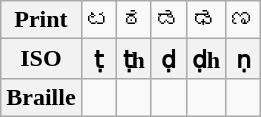<table class="wikitable Unicode" style="text-align:center;">
<tr>
<th>Print</th>
<td>ಟ</td>
<td>ಠ</td>
<td>ಡ</td>
<td>ಢ</td>
<td>ಣ</td>
</tr>
<tr>
<th>ISO</th>
<th>ṭ</th>
<th>ṭh</th>
<th>ḍ</th>
<th>ḍh</th>
<th>ṇ</th>
</tr>
<tr>
<th>Braille</th>
<td></td>
<td></td>
<td></td>
<td></td>
<td></td>
</tr>
</table>
